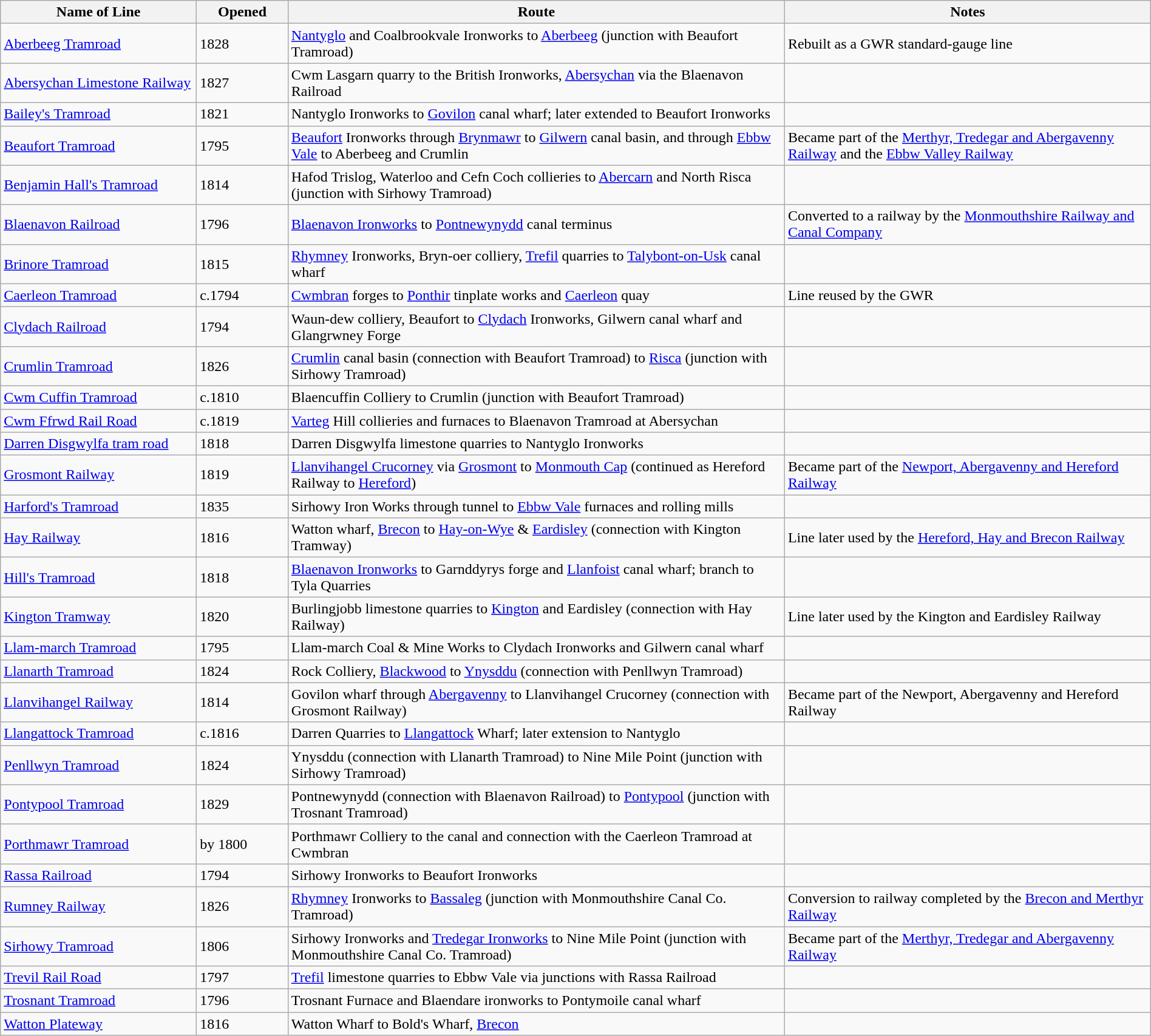<table class="wikitable" width="100%">
<tr>
<th width="15%">Name of Line</th>
<th width="7%">Opened</th>
<th width="38%">Route</th>
<th width="28%">Notes</th>
</tr>
<tr>
<td><a href='#'>Aberbeeg Tramroad</a></td>
<td>1828</td>
<td><a href='#'>Nantyglo</a> and Coalbrookvale Ironworks to <a href='#'>Aberbeeg</a> (junction with Beaufort Tramroad)</td>
<td>Rebuilt as a GWR standard-gauge line</td>
</tr>
<tr>
<td><a href='#'>Abersychan Limestone Railway</a></td>
<td>1827</td>
<td>Cwm Lasgarn quarry to the British Ironworks, <a href='#'>Abersychan</a> via the Blaenavon Railroad</td>
<td> </td>
</tr>
<tr>
<td><a href='#'>Bailey's Tramroad</a></td>
<td>1821</td>
<td>Nantyglo Ironworks to <a href='#'>Govilon</a> canal wharf; later extended to Beaufort Ironworks</td>
<td> </td>
</tr>
<tr>
<td><a href='#'>Beaufort Tramroad</a></td>
<td>1795</td>
<td><a href='#'>Beaufort</a> Ironworks through <a href='#'>Brynmawr</a> to <a href='#'>Gilwern</a> canal basin, and through <a href='#'>Ebbw Vale</a> to Aberbeeg and Crumlin</td>
<td>Became part of the <a href='#'>Merthyr, Tredegar and Abergavenny Railway</a> and the <a href='#'>Ebbw Valley Railway</a></td>
</tr>
<tr>
<td><a href='#'>Benjamin Hall's Tramroad</a></td>
<td>1814</td>
<td>Hafod Trislog, Waterloo and Cefn Coch collieries to <a href='#'>Abercarn</a> and North Risca (junction with Sirhowy Tramroad)</td>
<td> </td>
</tr>
<tr>
<td><a href='#'>Blaenavon Railroad</a></td>
<td>1796</td>
<td><a href='#'>Blaenavon Ironworks</a> to <a href='#'>Pontnewynydd</a> canal terminus</td>
<td>Converted to a railway by the <a href='#'>Monmouthshire Railway and Canal Company</a></td>
</tr>
<tr>
<td><a href='#'>Brinore Tramroad</a></td>
<td>1815</td>
<td><a href='#'>Rhymney</a> Ironworks, Bryn-oer colliery, <a href='#'>Trefil</a> quarries to <a href='#'>Talybont-on-Usk</a> canal wharf</td>
<td> </td>
</tr>
<tr>
<td><a href='#'>Caerleon Tramroad</a></td>
<td>c.1794</td>
<td><a href='#'>Cwmbran</a> forges to <a href='#'>Ponthir</a> tinplate works and <a href='#'>Caerleon</a> quay</td>
<td>Line reused by the GWR</td>
</tr>
<tr>
<td><a href='#'>Clydach Railroad</a></td>
<td>1794</td>
<td>Waun-dew colliery, Beaufort to <a href='#'>Clydach</a> Ironworks, Gilwern canal wharf and Glangrwney Forge</td>
<td> </td>
</tr>
<tr>
<td><a href='#'>Crumlin Tramroad</a></td>
<td>1826</td>
<td><a href='#'>Crumlin</a> canal basin (connection with Beaufort Tramroad) to <a href='#'>Risca</a> (junction with Sirhowy Tramroad)</td>
<td> </td>
</tr>
<tr>
<td><a href='#'>Cwm Cuffin Tramroad</a></td>
<td>c.1810</td>
<td>Blaencuffin Colliery to Crumlin (junction with Beaufort Tramroad)</td>
<td> </td>
</tr>
<tr>
<td><a href='#'>Cwm Ffrwd Rail Road</a></td>
<td>c.1819</td>
<td><a href='#'>Varteg</a> Hill collieries and furnaces to Blaenavon Tramroad at Abersychan</td>
<td> </td>
</tr>
<tr>
<td><a href='#'>Darren Disgwylfa tram road</a></td>
<td>1818</td>
<td>Darren Disgwylfa limestone quarries to Nantyglo Ironworks</td>
<td> </td>
</tr>
<tr>
<td><a href='#'>Grosmont Railway</a></td>
<td>1819</td>
<td><a href='#'>Llanvihangel Crucorney</a> via <a href='#'>Grosmont</a> to <a href='#'>Monmouth Cap</a> (continued as Hereford Railway to <a href='#'>Hereford</a>)</td>
<td>Became part of the <a href='#'>Newport, Abergavenny and Hereford Railway</a></td>
</tr>
<tr>
<td><a href='#'>Harford's Tramroad</a></td>
<td>1835</td>
<td>Sirhowy Iron Works through tunnel to <a href='#'>Ebbw Vale</a> furnaces and rolling mills</td>
<td> </td>
</tr>
<tr>
<td><a href='#'>Hay Railway</a></td>
<td>1816</td>
<td>Watton wharf, <a href='#'>Brecon</a> to <a href='#'>Hay-on-Wye</a> & <a href='#'>Eardisley</a> (connection with Kington Tramway)</td>
<td>Line later used by the <a href='#'>Hereford, Hay and Brecon Railway</a></td>
</tr>
<tr>
<td><a href='#'>Hill's Tramroad</a></td>
<td>1818</td>
<td><a href='#'>Blaenavon Ironworks</a> to Garnddyrys forge and <a href='#'>Llanfoist</a> canal wharf; branch to Tyla Quarries</td>
<td> </td>
</tr>
<tr>
<td><a href='#'>Kington Tramway</a></td>
<td>1820</td>
<td>Burlingjobb limestone quarries to <a href='#'>Kington</a> and Eardisley (connection with Hay Railway)</td>
<td>Line later used by the Kington and Eardisley Railway</td>
</tr>
<tr>
<td><a href='#'>Llam-march Tramroad</a></td>
<td>1795</td>
<td>Llam-march Coal & Mine Works to Clydach Ironworks and Gilwern canal wharf</td>
<td> </td>
</tr>
<tr>
<td><a href='#'>Llanarth Tramroad</a></td>
<td>1824</td>
<td>Rock Colliery, <a href='#'>Blackwood</a> to <a href='#'>Ynysddu</a> (connection with Penllwyn Tramroad)</td>
<td> </td>
</tr>
<tr>
<td><a href='#'>Llanvihangel Railway</a></td>
<td>1814</td>
<td>Govilon wharf through <a href='#'>Abergavenny</a> to Llanvihangel Crucorney (connection with Grosmont Railway)</td>
<td>Became part of the Newport, Abergavenny and Hereford Railway</td>
</tr>
<tr>
<td><a href='#'>Llangattock Tramroad</a></td>
<td>c.1816</td>
<td>Darren Quarries to <a href='#'>Llangattock</a> Wharf; later extension to Nantyglo</td>
<td> </td>
</tr>
<tr>
<td><a href='#'>Penllwyn Tramroad</a></td>
<td>1824</td>
<td>Ynysddu (connection with Llanarth Tramroad) to Nine Mile Point (junction with Sirhowy Tramroad)</td>
<td> </td>
</tr>
<tr>
<td><a href='#'>Pontypool Tramroad</a></td>
<td>1829</td>
<td>Pontnewynydd (connection with Blaenavon Railroad) to <a href='#'>Pontypool</a> (junction with Trosnant Tramroad)</td>
<td> </td>
</tr>
<tr>
<td><a href='#'>Porthmawr Tramroad</a></td>
<td>by 1800</td>
<td>Porthmawr Colliery to the canal and connection with the Caerleon Tramroad at Cwmbran</td>
<td> </td>
</tr>
<tr>
<td><a href='#'>Rassa Railroad</a></td>
<td>1794</td>
<td>Sirhowy Ironworks to Beaufort Ironworks</td>
<td> </td>
</tr>
<tr>
<td><a href='#'>Rumney Railway</a></td>
<td>1826</td>
<td><a href='#'>Rhymney</a> Ironworks to <a href='#'>Bassaleg</a> (junction with Monmouthshire Canal Co. Tramroad)</td>
<td>Conversion to railway completed by the <a href='#'>Brecon and Merthyr Railway</a></td>
</tr>
<tr>
<td><a href='#'>Sirhowy Tramroad</a></td>
<td>1806</td>
<td>Sirhowy Ironworks and <a href='#'>Tredegar Ironworks</a> to Nine Mile Point (junction with Monmouthshire Canal Co. Tramroad)</td>
<td>Became part of the <a href='#'>Merthyr, Tredegar and Abergavenny Railway</a></td>
</tr>
<tr>
<td><a href='#'>Trevil Rail Road</a></td>
<td>1797</td>
<td><a href='#'>Trefil</a> limestone quarries to Ebbw Vale via junctions with Rassa Railroad</td>
<td> </td>
</tr>
<tr>
<td><a href='#'>Trosnant Tramroad</a></td>
<td>1796</td>
<td>Trosnant Furnace and Blaendare ironworks to Pontymoile canal wharf</td>
<td> </td>
</tr>
<tr>
<td><a href='#'>Watton Plateway</a></td>
<td>1816</td>
<td>Watton Wharf to Bold's Wharf, <a href='#'>Brecon</a></td>
</tr>
</table>
